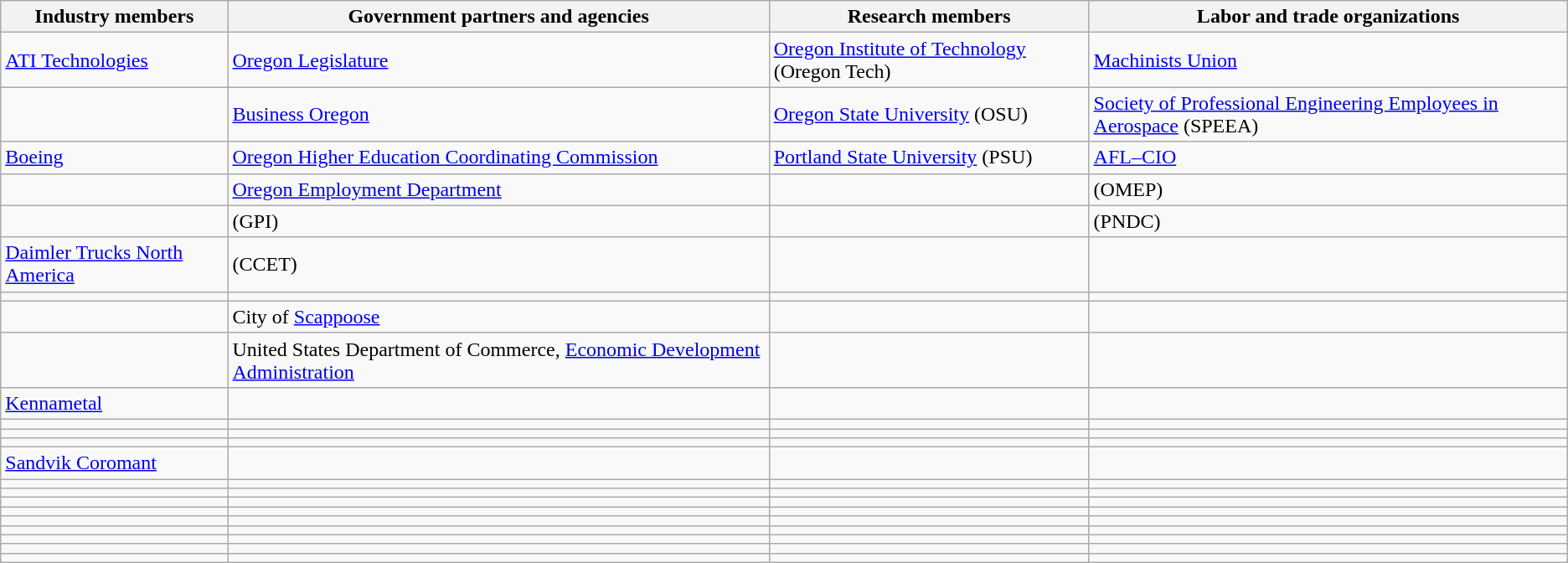<table class="wikitable sortable">
<tr>
<th>Industry members</th>
<th>Government partners and agencies</th>
<th>Research members</th>
<th>Labor and trade organizations</th>
</tr>
<tr>
<td><a href='#'>ATI Technologies</a></td>
<td><a href='#'>Oregon Legislature</a></td>
<td><a href='#'>Oregon Institute of Technology</a> (Oregon Tech)</td>
<td><a href='#'>Machinists Union</a></td>
</tr>
<tr>
<td></td>
<td><a href='#'>Business Oregon</a></td>
<td><a href='#'>Oregon State University</a> (OSU)</td>
<td><a href='#'>Society of Professional Engineering Employees in Aerospace</a> (SPEEA)</td>
</tr>
<tr>
<td><a href='#'>Boeing</a></td>
<td><a href='#'>Oregon Higher Education Coordinating Commission</a></td>
<td><a href='#'>Portland State University</a> (PSU)</td>
<td><a href='#'>AFL–CIO</a></td>
</tr>
<tr>
<td></td>
<td><a href='#'>Oregon Employment Department</a></td>
<td></td>
<td> (OMEP)</td>
</tr>
<tr>
<td></td>
<td> (GPI)</td>
<td></td>
<td> (PNDC)</td>
</tr>
<tr>
<td><a href='#'>Daimler Trucks North America</a></td>
<td> (CCET)</td>
<td></td>
<td></td>
</tr>
<tr>
<td></td>
<td></td>
<td></td>
<td></td>
</tr>
<tr>
<td></td>
<td>City of <a href='#'>Scappoose</a></td>
<td></td>
<td></td>
</tr>
<tr>
<td></td>
<td>United States Department of Commerce, <a href='#'>Economic Development Administration</a></td>
<td></td>
<td></td>
</tr>
<tr>
<td><a href='#'>Kennametal</a></td>
<td></td>
<td></td>
<td></td>
</tr>
<tr>
<td></td>
<td></td>
<td></td>
<td></td>
</tr>
<tr>
<td></td>
<td></td>
<td></td>
<td></td>
</tr>
<tr>
<td></td>
<td></td>
<td></td>
<td></td>
</tr>
<tr>
<td><a href='#'>Sandvik Coromant</a></td>
<td></td>
<td></td>
<td></td>
</tr>
<tr>
<td></td>
<td></td>
<td></td>
<td></td>
</tr>
<tr>
<td></td>
<td></td>
<td></td>
<td></td>
</tr>
<tr>
<td></td>
<td></td>
<td></td>
<td></td>
</tr>
<tr>
<td></td>
<td></td>
<td></td>
<td></td>
</tr>
<tr>
<td></td>
<td></td>
<td></td>
<td></td>
</tr>
<tr>
<td></td>
<td></td>
<td></td>
</tr>
<tr>
<td></td>
<td></td>
<td></td>
<td></td>
</tr>
<tr>
<td></td>
<td></td>
<td></td>
<td></td>
</tr>
<tr>
<td></td>
<td></td>
<td></td>
</tr>
</table>
